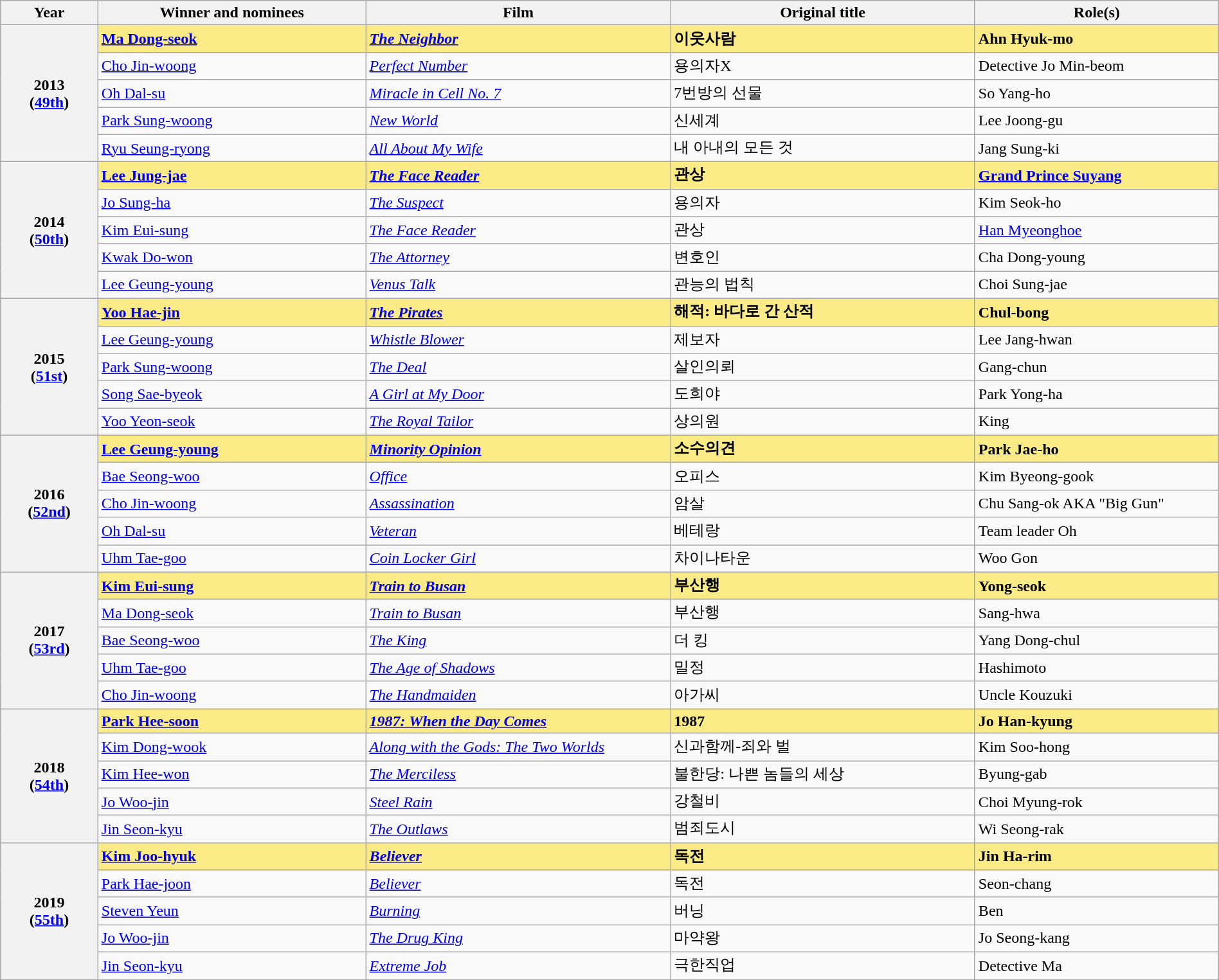<table class="wikitable" style="width:100%;" cellpadding="6">
<tr>
<th style="width:8%;">Year</th>
<th style="width:22%;">Winner and nominees</th>
<th style="width:25%;">Film</th>
<th style="width:25%;">Original title</th>
<th style="width:20%;">Role(s)</th>
</tr>
<tr>
<th rowspan="5">2013<br>(<a href='#'>49th</a>)</th>
<td style="background:#FAEB86;"><strong><a href='#'>Ma Dong-seok</a> </strong></td>
<td style="background:#FAEB86;"><strong><em><a href='#'>The Neighbor</a></em></strong></td>
<td style="background:#FAEB86;"><strong>이웃사람</strong></td>
<td style="background:#FAEB86;"><strong>Ahn Hyuk-mo</strong></td>
</tr>
<tr>
<td><a href='#'>Cho Jin-woong</a></td>
<td><em><a href='#'>Perfect Number</a></em></td>
<td>용의자X</td>
<td>Detective Jo Min-beom</td>
</tr>
<tr>
<td><a href='#'>Oh Dal-su</a></td>
<td><em><a href='#'>Miracle in Cell No. 7</a></em></td>
<td>7번방의 선물</td>
<td>So Yang-ho</td>
</tr>
<tr>
<td><a href='#'>Park Sung-woong</a></td>
<td><em><a href='#'>New World</a></em></td>
<td>신세계</td>
<td>Lee Joong-gu</td>
</tr>
<tr>
<td><a href='#'>Ryu Seung-ryong</a></td>
<td><em><a href='#'>All About My Wife</a></em></td>
<td>내 아내의 모든 것</td>
<td>Jang Sung-ki</td>
</tr>
<tr>
<th rowspan="5">2014<br>(<a href='#'>50th</a>)</th>
<td style="background:#FAEB86;"><strong><a href='#'>Lee Jung-jae</a> </strong></td>
<td style="background:#FAEB86;"><strong><em><a href='#'>The Face Reader</a></em></strong></td>
<td style="background:#FAEB86;"><strong>관상</strong></td>
<td style="background:#FAEB86;"><strong><a href='#'>Grand Prince Suyang</a></strong></td>
</tr>
<tr>
<td><a href='#'>Jo Sung-ha</a></td>
<td><em><a href='#'>The Suspect</a></em></td>
<td>용의자</td>
<td>Kim Seok-ho</td>
</tr>
<tr>
<td><a href='#'>Kim Eui-sung</a></td>
<td><em><a href='#'>The Face Reader</a></em></td>
<td>관상</td>
<td><a href='#'>Han Myeonghoe</a></td>
</tr>
<tr>
<td><a href='#'>Kwak Do-won</a></td>
<td><em><a href='#'>The Attorney</a></em></td>
<td>변호인</td>
<td>Cha Dong-young</td>
</tr>
<tr>
<td><a href='#'>Lee Geung-young</a></td>
<td><em><a href='#'>Venus Talk</a></em></td>
<td>관능의 법칙</td>
<td>Choi Sung-jae</td>
</tr>
<tr>
<th rowspan="5">2015<br>(<a href='#'>51st</a>)</th>
<td style="background:#FAEB86;"><strong><a href='#'>Yoo Hae-jin</a> </strong></td>
<td style="background:#FAEB86;"><strong><em><a href='#'>The Pirates</a></em></strong></td>
<td style="background:#FAEB86;"><strong>해적: 바다로 간 산적</strong></td>
<td style="background:#FAEB86;"><strong>Chul-bong</strong></td>
</tr>
<tr>
<td><a href='#'>Lee Geung-young</a></td>
<td><em><a href='#'>Whistle Blower</a></em></td>
<td>제보자</td>
<td>Lee Jang-hwan</td>
</tr>
<tr>
<td><a href='#'>Park Sung-woong</a></td>
<td><em><a href='#'>The Deal</a></em></td>
<td>살인의뢰</td>
<td>Gang-chun</td>
</tr>
<tr>
<td><a href='#'>Song Sae-byeok</a></td>
<td><em><a href='#'>A Girl at My Door</a></em></td>
<td>도희야</td>
<td>Park Yong-ha</td>
</tr>
<tr>
<td><a href='#'>Yoo Yeon-seok</a></td>
<td><em><a href='#'>The Royal Tailor</a></em></td>
<td>상의원</td>
<td>King</td>
</tr>
<tr>
<th rowspan="5">2016<br>(<a href='#'>52nd</a>)</th>
<td style="background:#FAEB86;"><strong><a href='#'>Lee Geung-young</a> </strong></td>
<td style="background:#FAEB86;"><strong><em><a href='#'>Minority Opinion</a></em></strong></td>
<td style="background:#FAEB86;"><strong>소수의견</strong></td>
<td style="background:#FAEB86;"><strong>Park Jae-ho</strong></td>
</tr>
<tr>
<td><a href='#'>Bae Seong-woo</a></td>
<td><em><a href='#'>Office</a></em></td>
<td>오피스</td>
<td>Kim Byeong-gook</td>
</tr>
<tr>
<td><a href='#'>Cho Jin-woong</a></td>
<td><em><a href='#'>Assassination</a></em></td>
<td>암살</td>
<td>Chu Sang-ok AKA "Big Gun"</td>
</tr>
<tr>
<td><a href='#'>Oh Dal-su</a></td>
<td><em><a href='#'>Veteran</a></em></td>
<td>베테랑</td>
<td>Team leader Oh</td>
</tr>
<tr>
<td><a href='#'>Uhm Tae-goo</a></td>
<td><em><a href='#'>Coin Locker Girl</a></em></td>
<td>차이나타운</td>
<td>Woo Gon</td>
</tr>
<tr>
<th rowspan="5">2017<br>(<a href='#'>53rd</a>)</th>
<td style="background:#FAEB86;"><strong><a href='#'>Kim Eui-sung</a> </strong></td>
<td style="background:#FAEB86;"><strong><em><a href='#'>Train to Busan</a></em></strong></td>
<td style="background:#FAEB86;"><strong>부산행</strong></td>
<td style="background:#FAEB86;"><strong>Yong-seok</strong></td>
</tr>
<tr>
<td><a href='#'>Ma Dong-seok</a></td>
<td><em><a href='#'>Train to Busan</a></em></td>
<td>부산행</td>
<td>Sang-hwa</td>
</tr>
<tr>
<td><a href='#'>Bae Seong-woo</a></td>
<td><em><a href='#'>The King</a></em></td>
<td>더 킹</td>
<td>Yang Dong-chul</td>
</tr>
<tr>
<td><a href='#'>Uhm Tae-goo</a></td>
<td><em><a href='#'>The Age of Shadows</a></em></td>
<td>밀정</td>
<td>Hashimoto</td>
</tr>
<tr>
<td><a href='#'>Cho Jin-woong</a></td>
<td><em><a href='#'>The Handmaiden</a></em></td>
<td>아가씨</td>
<td>Uncle Kouzuki</td>
</tr>
<tr>
<th rowspan="5">2018<br>(<a href='#'>54th</a>)</th>
<td style="background:#FAEB86;"><strong><a href='#'>Park Hee-soon</a> </strong></td>
<td style="background:#FAEB86;"><strong><em><a href='#'>1987: When the Day Comes</a></em></strong></td>
<td style="background:#FAEB86;"><strong>1987</strong></td>
<td style="background:#FAEB86;"><strong>Jo Han-kyung</strong></td>
</tr>
<tr>
<td><a href='#'>Kim Dong-wook</a></td>
<td><em><a href='#'>Along with the Gods: The Two Worlds</a></em></td>
<td>신과함께-죄와 벌</td>
<td>Kim Soo-hong</td>
</tr>
<tr>
<td><a href='#'>Kim Hee-won</a></td>
<td><em><a href='#'>The Merciless</a></em></td>
<td>불한당: 나쁜 놈들의 세상</td>
<td>Byung-gab</td>
</tr>
<tr>
<td><a href='#'>Jo Woo-jin</a></td>
<td><em><a href='#'>Steel Rain</a></em></td>
<td>강철비</td>
<td>Choi Myung-rok</td>
</tr>
<tr>
<td><a href='#'>Jin Seon-kyu</a></td>
<td><em><a href='#'>The Outlaws</a></em></td>
<td>범죄도시</td>
<td>Wi Seong-rak</td>
</tr>
<tr>
<th rowspan="5">2019<br>(<a href='#'>55th</a>)</th>
<td style="background:#FAEB86;"><strong><a href='#'>Kim Joo-hyuk</a> </strong></td>
<td style="background:#FAEB86;"><em><a href='#'><strong>Believer</strong></a></em></td>
<td style="background:#FAEB86;"><strong>독전</strong></td>
<td style="background:#FAEB86;"><strong>Jin Ha-rim</strong></td>
</tr>
<tr>
<td><a href='#'>Park Hae-joon</a></td>
<td><em><a href='#'>Believer</a></em></td>
<td>독전</td>
<td>Seon-chang</td>
</tr>
<tr>
<td><a href='#'>Steven Yeun</a></td>
<td><em><a href='#'>Burning</a></em></td>
<td>버닝</td>
<td>Ben</td>
</tr>
<tr>
<td><a href='#'>Jo Woo-jin</a></td>
<td><em><a href='#'>The Drug King</a></em></td>
<td>마약왕</td>
<td>Jo Seong-kang</td>
</tr>
<tr>
<td><a href='#'>Jin Seon-kyu</a></td>
<td><em><a href='#'>Extreme Job</a></em></td>
<td>극한직업</td>
<td>Detective Ma</td>
</tr>
</table>
